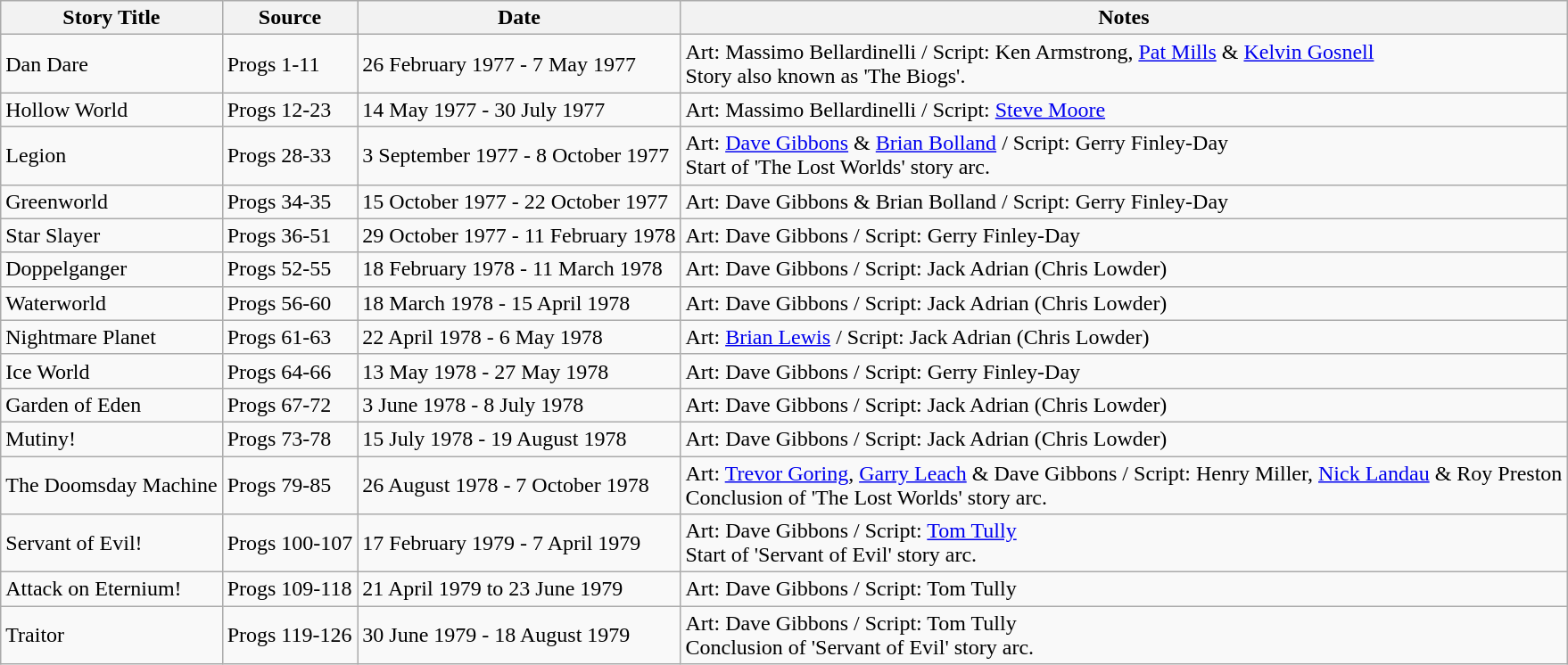<table class="wikitable">
<tr>
<th>Story Title</th>
<th>Source</th>
<th>Date</th>
<th>Notes</th>
</tr>
<tr>
<td>Dan Dare</td>
<td>Progs 1-11</td>
<td>26 February 1977 - 7 May 1977</td>
<td>Art: Massimo Bellardinelli / Script: Ken Armstrong, <a href='#'>Pat Mills</a> & <a href='#'>Kelvin Gosnell</a><br>Story also known as 'The Biogs'.</td>
</tr>
<tr>
<td>Hollow World</td>
<td>Progs 12-23</td>
<td>14 May 1977 - 30 July 1977</td>
<td>Art: Massimo Bellardinelli / Script: <a href='#'>Steve Moore</a></td>
</tr>
<tr>
<td>Legion</td>
<td>Progs 28-33</td>
<td>3 September 1977 - 8 October 1977</td>
<td>Art: <a href='#'>Dave Gibbons</a> & <a href='#'>Brian Bolland</a> / Script: Gerry Finley-Day<br>Start of 'The Lost Worlds' story arc.</td>
</tr>
<tr>
<td>Greenworld</td>
<td>Progs 34-35</td>
<td>15 October 1977 - 22 October 1977</td>
<td>Art: Dave Gibbons & Brian Bolland / Script: Gerry Finley-Day</td>
</tr>
<tr>
<td>Star Slayer</td>
<td>Progs 36-51</td>
<td>29 October 1977 - 11 February 1978</td>
<td>Art: Dave Gibbons / Script: Gerry Finley-Day</td>
</tr>
<tr>
<td>Doppelganger</td>
<td>Progs 52-55</td>
<td>18 February 1978 - 11 March 1978</td>
<td>Art: Dave Gibbons / Script: Jack Adrian (Chris Lowder)</td>
</tr>
<tr>
<td>Waterworld</td>
<td>Progs 56-60</td>
<td>18 March 1978 - 15 April 1978</td>
<td>Art: Dave Gibbons / Script: Jack Adrian (Chris Lowder)</td>
</tr>
<tr>
<td>Nightmare Planet</td>
<td>Progs 61-63</td>
<td>22 April 1978 - 6 May 1978</td>
<td>Art: <a href='#'>Brian Lewis</a> / Script: Jack Adrian (Chris Lowder)</td>
</tr>
<tr>
<td>Ice World</td>
<td>Progs 64-66</td>
<td>13 May 1978 - 27 May 1978</td>
<td>Art: Dave Gibbons / Script: Gerry Finley-Day</td>
</tr>
<tr>
<td>Garden of Eden</td>
<td>Progs 67-72</td>
<td>3 June 1978 - 8 July 1978</td>
<td>Art: Dave Gibbons / Script: Jack Adrian (Chris Lowder)</td>
</tr>
<tr>
<td>Mutiny!</td>
<td>Progs 73-78</td>
<td>15 July 1978 - 19 August 1978</td>
<td>Art: Dave Gibbons / Script: Jack Adrian (Chris Lowder)</td>
</tr>
<tr>
<td>The Doomsday Machine</td>
<td>Progs 79-85</td>
<td>26 August 1978 - 7 October 1978</td>
<td>Art: <a href='#'>Trevor Goring</a>, <a href='#'>Garry Leach</a> & Dave Gibbons / Script: Henry Miller, <a href='#'>Nick Landau</a> & Roy Preston<br>Conclusion of 'The Lost Worlds' story arc.</td>
</tr>
<tr>
<td>Servant of Evil!</td>
<td>Progs 100-107</td>
<td>17 February 1979 - 7 April 1979</td>
<td>Art: Dave Gibbons / Script: <a href='#'>Tom Tully</a><br>Start of 'Servant of Evil' story arc.</td>
</tr>
<tr>
<td>Attack on Eternium!</td>
<td>Progs 109-118</td>
<td>21 April 1979 to 23 June 1979</td>
<td>Art: Dave Gibbons / Script: Tom Tully</td>
</tr>
<tr>
<td>Traitor</td>
<td>Progs 119-126</td>
<td>30 June 1979 - 18 August 1979</td>
<td>Art: Dave Gibbons / Script: Tom Tully<br>Conclusion of 'Servant of Evil' story arc.</td>
</tr>
</table>
